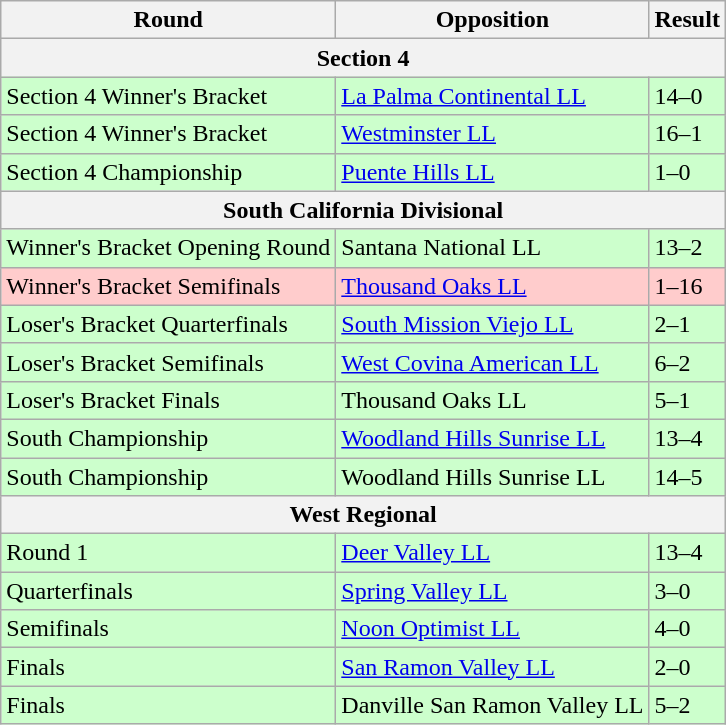<table class="wikitable">
<tr>
<th>Round</th>
<th>Opposition</th>
<th>Result</th>
</tr>
<tr>
<th colspan=3>Section 4</th>
</tr>
<tr style="background:#cfc;">
<td>Section 4 Winner's Bracket</td>
<td> <a href='#'>La Palma Continental LL</a></td>
<td>14–0</td>
</tr>
<tr style="background:#cfc;">
<td>Section 4 Winner's Bracket</td>
<td> <a href='#'>Westminster LL</a></td>
<td>16–1</td>
</tr>
<tr style="background:#cfc;">
<td>Section 4 Championship</td>
<td> <a href='#'>Puente Hills LL</a></td>
<td>1–0</td>
</tr>
<tr>
<th colspan=3>South California Divisional</th>
</tr>
<tr style="background:#cfc;">
<td>Winner's Bracket Opening Round</td>
<td> Santana National LL</td>
<td>13–2</td>
</tr>
<tr style="background:#fcc;">
<td>Winner's Bracket Semifinals</td>
<td> <a href='#'>Thousand Oaks LL</a></td>
<td>1–16</td>
</tr>
<tr style="background:#cfc;">
<td>Loser's Bracket Quarterfinals</td>
<td> <a href='#'>South Mission Viejo LL</a></td>
<td>2–1</td>
</tr>
<tr style="background:#cfc;">
<td>Loser's Bracket Semifinals</td>
<td> <a href='#'>West Covina American LL</a></td>
<td>6–2</td>
</tr>
<tr style="background:#cfc;">
<td>Loser's Bracket Finals</td>
<td> Thousand Oaks LL</td>
<td>5–1</td>
</tr>
<tr style="background:#cfc;">
<td>South Championship</td>
<td> <a href='#'>Woodland Hills Sunrise LL</a></td>
<td>13–4</td>
</tr>
<tr style="background:#cfc;">
<td>South Championship</td>
<td> Woodland Hills Sunrise LL</td>
<td>14–5</td>
</tr>
<tr>
<th colspan=3>West Regional</th>
</tr>
<tr style="background:#cfc;">
<td>Round 1</td>
<td> <a href='#'>Deer Valley LL</a></td>
<td>13–4</td>
</tr>
<tr style="background:#cfc;">
<td>Quarterfinals</td>
<td> <a href='#'>Spring Valley LL</a></td>
<td>3–0</td>
</tr>
<tr style="background:#cfc;">
<td>Semifinals</td>
<td> <a href='#'>Noon Optimist LL</a></td>
<td>4–0</td>
</tr>
<tr style="background:#cfc;">
<td>Finals</td>
<td> <a href='#'>San Ramon Valley LL</a></td>
<td>2–0</td>
</tr>
<tr style="background:#cfc;">
<td>Finals</td>
<td> Danville San Ramon Valley LL</td>
<td>5–2</td>
</tr>
</table>
